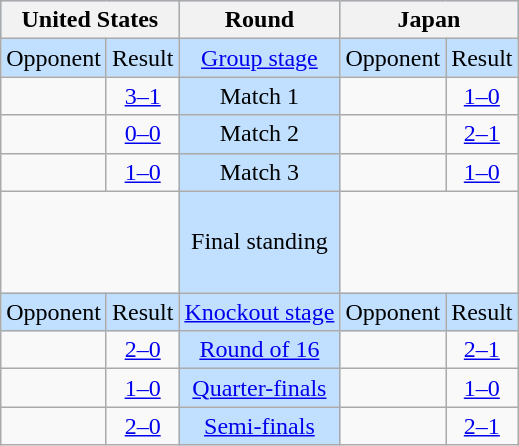<table class="wikitable" style="text-align:center;">
<tr style="vertical-align:top; background:#9cf;">
<th colspan=2>United States</th>
<th>Round</th>
<th colspan=2>Japan</th>
</tr>
<tr valign="top" bgcolor="#c1e0ff">
<td>Opponent</td>
<td>Result</td>
<td><a href='#'>Group stage</a></td>
<td>Opponent</td>
<td>Result</td>
</tr>
<tr>
<td align=left></td>
<td><a href='#'>3–1</a></td>
<td style="background:#c1e0ff;">Match 1</td>
<td align=left></td>
<td><a href='#'>1–0</a></td>
</tr>
<tr>
<td align=left></td>
<td><a href='#'>0–0</a></td>
<td style="background:#c1e0ff;">Match 2</td>
<td align=left></td>
<td><a href='#'>2–1</a></td>
</tr>
<tr>
<td align=left></td>
<td><a href='#'>1–0</a></td>
<td style="background:#c1e0ff;">Match 3</td>
<td align=left></td>
<td><a href='#'>1–0</a></td>
</tr>
<tr>
<td colspan="2" align=center><br><table class="wikitable">
<tr style="border: 2px solid #F9F9F9;">
<td></td>
</tr>
</table>
</td>
<td bgcolor="#c1e0ff">Final standing</td>
<td colspan="2" align=center><br><table class="wikitable">
<tr style="border: 2px solid #F9F9F9;">
<td></td>
</tr>
</table>
</td>
</tr>
<tr valign="top" bgcolor="#c1e0ff">
<td>Opponent</td>
<td>Result</td>
<td><a href='#'>Knockout stage</a></td>
<td>Opponent</td>
<td>Result</td>
</tr>
<tr>
<td align=left></td>
<td><a href='#'>2–0</a></td>
<td bgcolor="#c1e0ff"><a href='#'>Round of 16</a></td>
<td align=left></td>
<td><a href='#'>2–1</a></td>
</tr>
<tr>
<td align=left></td>
<td><a href='#'>1–0</a></td>
<td bgcolor="#c1e0ff"><a href='#'>Quarter-finals</a></td>
<td align=left></td>
<td><a href='#'>1–0</a></td>
</tr>
<tr>
<td align=left></td>
<td><a href='#'>2–0</a></td>
<td bgcolor="#c1e0ff"><a href='#'>Semi-finals</a></td>
<td align=left></td>
<td><a href='#'>2–1</a></td>
</tr>
</table>
